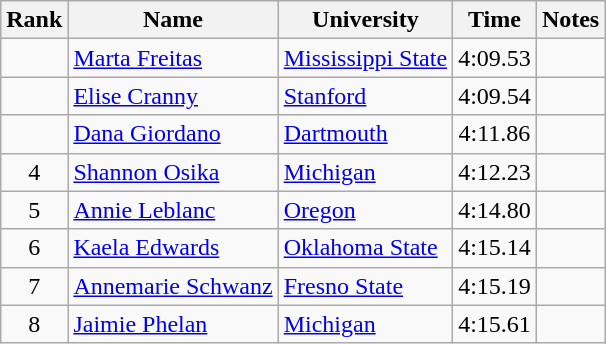<table class="wikitable sortable" style="text-align:center">
<tr>
<th>Rank</th>
<th>Name</th>
<th>University</th>
<th>Time</th>
<th>Notes</th>
</tr>
<tr>
<td></td>
<td align=left><a href='#'>Marta Freitas</a> </td>
<td align=left><a href='#'>Mississippi State</a></td>
<td>4:09.53</td>
<td></td>
</tr>
<tr>
<td></td>
<td align=left><a href='#'>Elise Cranny</a></td>
<td align=left><a href='#'>Stanford</a></td>
<td>4:09.54</td>
<td></td>
</tr>
<tr>
<td></td>
<td align=left><a href='#'>Dana Giordano</a></td>
<td align=left><a href='#'>Dartmouth</a></td>
<td>4:11.86</td>
<td></td>
</tr>
<tr>
<td>4</td>
<td align=left><a href='#'>Shannon Osika</a></td>
<td align=left><a href='#'>Michigan</a></td>
<td>4:12.23</td>
<td></td>
</tr>
<tr>
<td>5</td>
<td align=left><a href='#'>Annie Leblanc</a></td>
<td align=left><a href='#'>Oregon</a></td>
<td>4:14.80</td>
<td></td>
</tr>
<tr>
<td>6</td>
<td align=left><a href='#'>Kaela Edwards</a></td>
<td align=left><a href='#'>Oklahoma State</a></td>
<td>4:15.14</td>
<td></td>
</tr>
<tr>
<td>7</td>
<td align=left><a href='#'>Annemarie Schwanz</a></td>
<td align=left><a href='#'>Fresno State</a></td>
<td>4:15.19</td>
<td></td>
</tr>
<tr>
<td>8</td>
<td align=left><a href='#'>Jaimie Phelan</a></td>
<td align=left><a href='#'>Michigan</a></td>
<td>4:15.61</td>
<td></td>
</tr>
</table>
